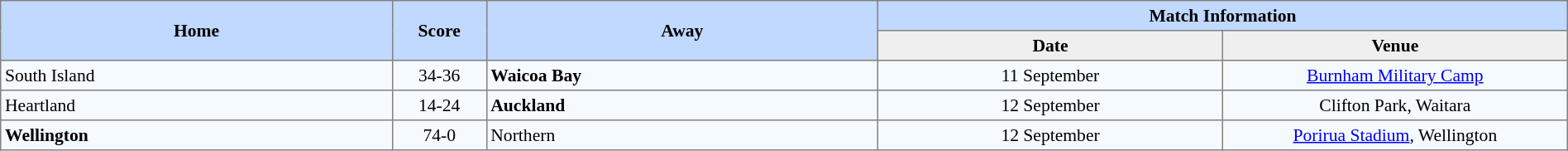<table border=1 style="border-collapse:collapse; font-size:90%; text-align:center;" cellpadding=3 cellspacing=0 width=100%>
<tr bgcolor=#C1D8FF>
<th rowspan=2 width=25%>Home</th>
<th rowspan=2 width=6%>Score</th>
<th rowspan=2 width=25%>Away</th>
<th colspan=6>Match Information</th>
</tr>
<tr bgcolor=#EFEFEF>
<th width=22%>Date</th>
<th width=22%>Venue</th>
</tr>
<tr bgcolor=#F5FAFF>
<td align=left>South Island</td>
<td>34-36</td>
<td align=left><strong>Waicoa Bay</strong></td>
<td>11 September</td>
<td><a href='#'>Burnham Military Camp</a></td>
</tr>
<tr bgcolor=#F5FAFF>
<td align=left>Heartland</td>
<td>14-24</td>
<td align=left><strong>Auckland</strong></td>
<td>12 September</td>
<td>Clifton Park, Waitara</td>
</tr>
<tr bgcolor=#F5FAFF>
<td align=left><strong>Wellington</strong></td>
<td>74-0</td>
<td align=left>Northern</td>
<td>12 September</td>
<td><a href='#'>Porirua Stadium</a>, Wellington</td>
</tr>
</table>
